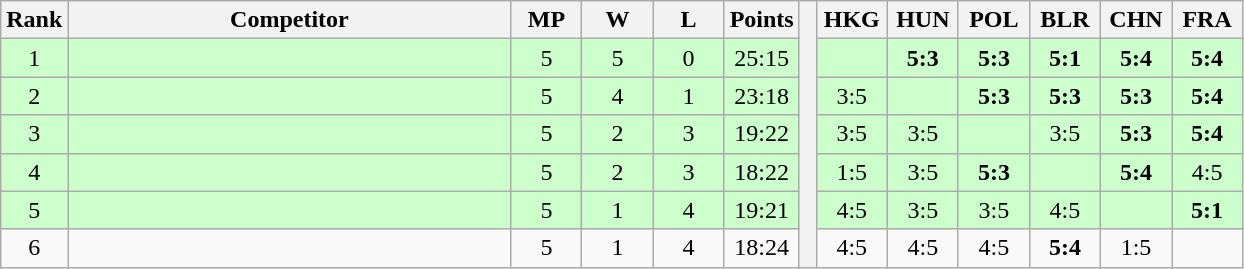<table class="wikitable" style="text-align:center">
<tr>
<th>Rank</th>
<th style="width:18em">Competitor</th>
<th style="width:2.5em">MP</th>
<th style="width:2.5em">W</th>
<th style="width:2.5em">L</th>
<th>Points</th>
<th rowspan="7"> </th>
<th style="width:2.5em">HKG</th>
<th style="width:2.5em">HUN</th>
<th style="width:2.5em">POL</th>
<th style="width:2.5em">BLR</th>
<th style="width:2.5em">CHN</th>
<th style="width:2.5em">FRA</th>
</tr>
<tr style="background:#cfc;">
<td>1</td>
<td style="text-align:left"></td>
<td>5</td>
<td>5</td>
<td>0</td>
<td>25:15</td>
<td></td>
<td><strong>5:3</strong></td>
<td><strong>5:3</strong></td>
<td><strong>5:1</strong></td>
<td><strong>5:4</strong></td>
<td><strong>5:4</strong></td>
</tr>
<tr style="background:#cfc;">
<td>2</td>
<td style="text-align:left"></td>
<td>5</td>
<td>4</td>
<td>1</td>
<td>23:18</td>
<td>3:5</td>
<td></td>
<td><strong>5:3</strong></td>
<td><strong>5:3</strong></td>
<td><strong>5:3</strong></td>
<td><strong>5:4</strong></td>
</tr>
<tr style="background:#cfc;">
<td>3</td>
<td style="text-align:left"></td>
<td>5</td>
<td>2</td>
<td>3</td>
<td>19:22</td>
<td>3:5</td>
<td>3:5</td>
<td></td>
<td>3:5</td>
<td><strong>5:3</strong></td>
<td><strong>5:4</strong></td>
</tr>
<tr style="background:#cfc;">
<td>4</td>
<td style="text-align:left"></td>
<td>5</td>
<td>2</td>
<td>3</td>
<td>18:22</td>
<td>1:5</td>
<td>3:5</td>
<td><strong>5:3</strong></td>
<td></td>
<td><strong>5:4</strong></td>
<td>4:5</td>
</tr>
<tr style="background:#cfc;">
<td>5</td>
<td style="text-align:left"></td>
<td>5</td>
<td>1</td>
<td>4</td>
<td>19:21</td>
<td>4:5</td>
<td>3:5</td>
<td>3:5</td>
<td>4:5</td>
<td></td>
<td><strong>5:1</strong></td>
</tr>
<tr>
<td>6</td>
<td style="text-align:left"></td>
<td>5</td>
<td>1</td>
<td>4</td>
<td>18:24</td>
<td>4:5</td>
<td>4:5</td>
<td>4:5</td>
<td><strong>5:4</strong></td>
<td>1:5</td>
<td></td>
</tr>
</table>
